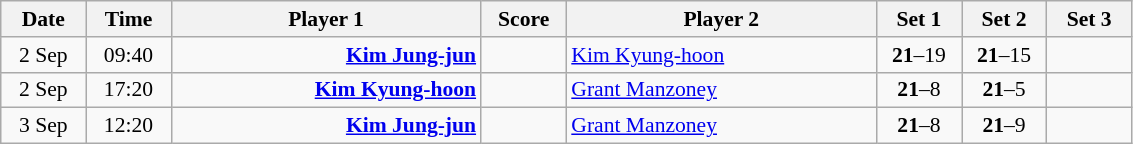<table class="wikitable" style="font-size:90%; text-align:center">
<tr>
<th width="50">Date</th>
<th width="50">Time</th>
<th width="200">Player 1</th>
<th width="50">Score</th>
<th width="200">Player 2</th>
<th width="50">Set 1</th>
<th width="50">Set 2</th>
<th width="50">Set 3</th>
</tr>
<tr>
<td>2 Sep</td>
<td>09:40</td>
<td align="right"><strong><a href='#'>Kim Jung-jun</a> </strong></td>
<td> </td>
<td align="left"> <a href='#'>Kim Kyung-hoon</a></td>
<td><strong>21</strong>–19</td>
<td><strong>21</strong>–15</td>
<td></td>
</tr>
<tr>
<td>2 Sep</td>
<td>17:20</td>
<td align="right"><strong><a href='#'>Kim Kyung-hoon</a> </strong></td>
<td> </td>
<td align="left"> <a href='#'>Grant Manzoney</a></td>
<td><strong>21</strong>–8</td>
<td><strong>21</strong>–5</td>
<td></td>
</tr>
<tr>
<td>3 Sep</td>
<td>12:20</td>
<td align="right"><strong><a href='#'>Kim Jung-jun</a> </strong></td>
<td> </td>
<td align="left"> <a href='#'>Grant Manzoney</a></td>
<td><strong>21</strong>–8</td>
<td><strong>21</strong>–9</td>
<td></td>
</tr>
</table>
